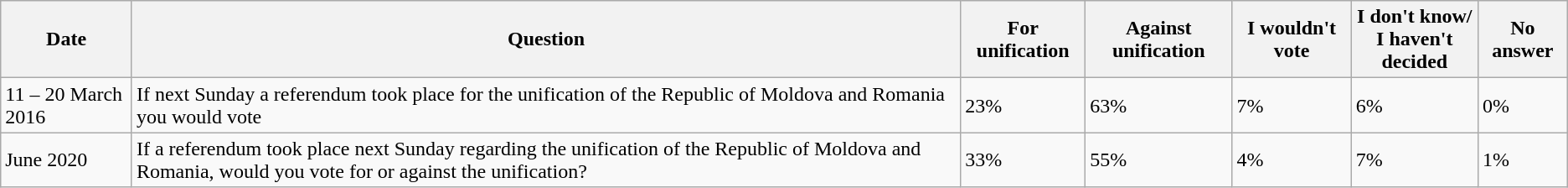<table class="wikitable">
<tr>
<th>Date</th>
<th>Question</th>
<th>For unification</th>
<th>Against unification</th>
<th>I wouldn't vote</th>
<th>I don't know/<br>I haven't decided</th>
<th>No answer</th>
</tr>
<tr>
<td>11 – 20 March 2016</td>
<td>If next Sunday a referendum took place for the unification of the Republic of Moldova and Romania you would vote</td>
<td>23%</td>
<td>63%</td>
<td>7%</td>
<td>6%</td>
<td>0%</td>
</tr>
<tr>
<td>June 2020</td>
<td>If a referendum took place next Sunday regarding the unification of the Republic of Moldova and Romania, would you vote for or against the unification?</td>
<td>33%</td>
<td>55%</td>
<td>4%</td>
<td>7%</td>
<td>1%</td>
</tr>
</table>
